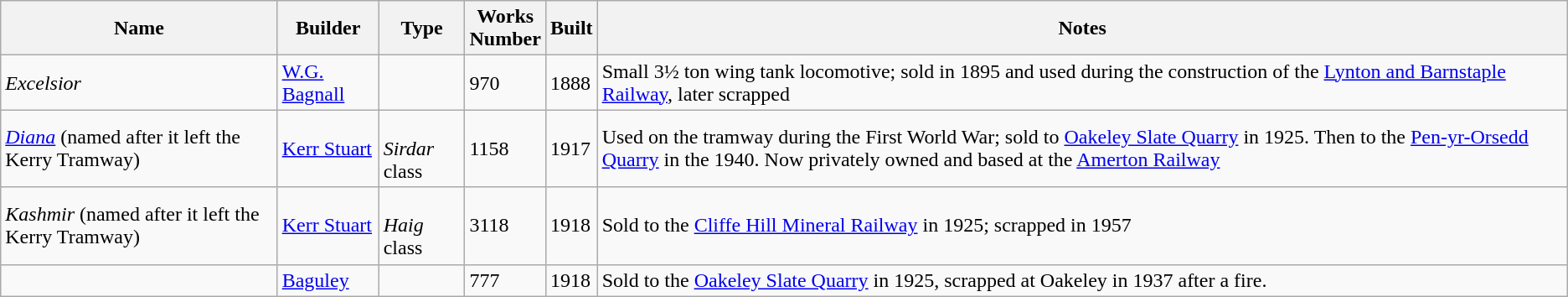<table class="wikitable">
<tr>
<th>Name</th>
<th>Builder</th>
<th>Type</th>
<th>Works<br>Number</th>
<th>Built</th>
<th>Notes</th>
</tr>
<tr>
<td><em>Excelsior</em></td>
<td><a href='#'>W.G. Bagnall</a></td>
<td></td>
<td>970</td>
<td>1888</td>
<td>Small 3½ ton wing tank locomotive; sold in 1895 and used during the construction of the <a href='#'>Lynton and Barnstaple Railway</a>, later scrapped</td>
</tr>
<tr>
<td><em><a href='#'>Diana</a></em> (named after it left the Kerry Tramway)</td>
<td><a href='#'>Kerr Stuart</a></td>
<td><br><em>Sirdar</em> class</td>
<td>1158</td>
<td>1917</td>
<td>Used on the tramway during the First World War; sold to <a href='#'>Oakeley Slate Quarry</a> in 1925. Then to the <a href='#'>Pen-yr-Orsedd Quarry</a> in the 1940. Now privately owned and based at the <a href='#'>Amerton Railway</a></td>
</tr>
<tr>
<td><em>Kashmir</em> (named after it left the Kerry Tramway)</td>
<td><a href='#'>Kerr Stuart</a></td>
<td><br><em>Haig</em> class</td>
<td>3118</td>
<td>1918</td>
<td>Sold to the <a href='#'>Cliffe Hill Mineral Railway</a> in 1925; scrapped in 1957</td>
</tr>
<tr>
<td></td>
<td><a href='#'>Baguley</a></td>
<td></td>
<td>777</td>
<td>1918</td>
<td>Sold to the <a href='#'>Oakeley Slate Quarry</a> in 1925, scrapped at Oakeley in 1937 after a fire.</td>
</tr>
</table>
